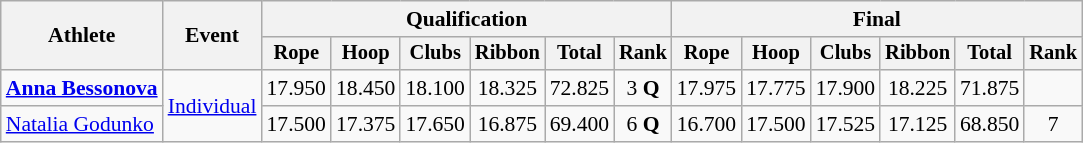<table class=wikitable style="font-size:90%">
<tr>
<th rowspan=2>Athlete</th>
<th rowspan=2>Event</th>
<th colspan=6>Qualification</th>
<th colspan=6>Final</th>
</tr>
<tr style="font-size:95%">
<th>Rope</th>
<th>Hoop</th>
<th>Clubs</th>
<th>Ribbon</th>
<th>Total</th>
<th>Rank</th>
<th>Rope</th>
<th>Hoop</th>
<th>Clubs</th>
<th>Ribbon</th>
<th>Total</th>
<th>Rank</th>
</tr>
<tr align=center>
<td align=left><strong><a href='#'>Anna Bessonova</a></strong></td>
<td align=left rowspan=2><a href='#'>Individual</a></td>
<td>17.950</td>
<td>18.450</td>
<td>18.100</td>
<td>18.325</td>
<td>72.825</td>
<td>3 <strong>Q</strong></td>
<td>17.975</td>
<td>17.775</td>
<td>17.900</td>
<td>18.225</td>
<td>71.875</td>
<td></td>
</tr>
<tr align=center>
<td align=left><a href='#'>Natalia Godunko</a></td>
<td>17.500</td>
<td>17.375</td>
<td>17.650</td>
<td>16.875</td>
<td>69.400</td>
<td>6 <strong>Q</strong></td>
<td>16.700</td>
<td>17.500</td>
<td>17.525</td>
<td>17.125</td>
<td>68.850</td>
<td>7</td>
</tr>
</table>
